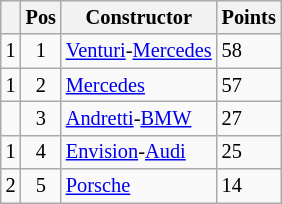<table class="wikitable" style="font-size: 85%;">
<tr>
<th></th>
<th>Pos</th>
<th>Constructor</th>
<th>Points</th>
</tr>
<tr>
<td align="left"> 1</td>
<td align="center">1</td>
<td> <a href='#'>Venturi</a>-<a href='#'>Mercedes</a></td>
<td align="left">58</td>
</tr>
<tr>
<td align="left"> 1</td>
<td align="center">2</td>
<td> <a href='#'>Mercedes</a></td>
<td align="left">57</td>
</tr>
<tr>
<td align="left"></td>
<td align="center">3</td>
<td> <a href='#'>Andretti</a>-<a href='#'>BMW</a></td>
<td align="left">27</td>
</tr>
<tr>
<td align="left"> 1</td>
<td align="center">4</td>
<td> <a href='#'>Envision</a>-<a href='#'>Audi</a></td>
<td align="left">25</td>
</tr>
<tr>
<td align="left"> 2</td>
<td align="center">5</td>
<td> <a href='#'>Porsche</a></td>
<td align="left">14</td>
</tr>
</table>
